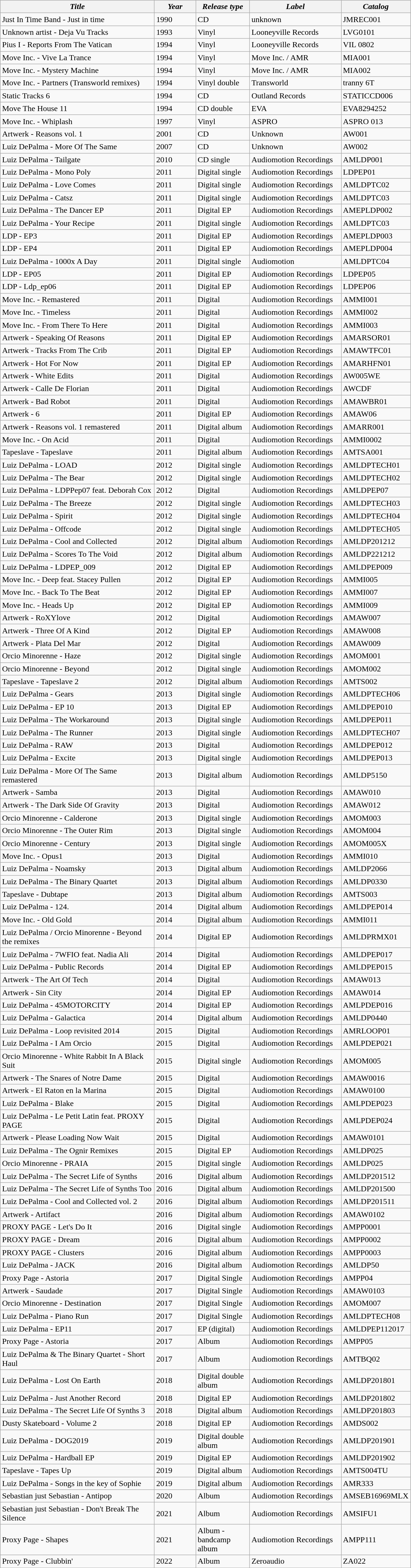<table class="wikitable plainrowheaders sortable">
<tr>
<th scope="col" style="width:300px;"><em>Title</em></th>
<th scope="col" style="width:75px;"><em>Year</em></th>
<th scope="col" style="width:100px;"><em>Release type</em></th>
<th scope="col" style="width:175px;"><em>Label</em></th>
<th scope="col" style="width:125px;"><em>Catalog</em></th>
</tr>
<tr>
<td>Just In Time Band - Just in time</td>
<td>1990</td>
<td>CD</td>
<td>unknown</td>
<td>JMREC001</td>
</tr>
<tr>
<td>Unknown artist - Deja Vu Tracks</td>
<td>1993</td>
<td>Vinyl</td>
<td>Looneyville Records</td>
<td>LVG0101</td>
</tr>
<tr>
<td>Pius I - Reports From The Vatican</td>
<td>1994</td>
<td>Vinyl</td>
<td>Looneyville Records</td>
<td>VIL 0802</td>
</tr>
<tr>
<td>Move Inc. - Vive La Trance</td>
<td>1994</td>
<td>Vinyl</td>
<td>Move Inc. / AMR</td>
<td>MIA001</td>
</tr>
<tr>
<td>Move Inc. - Mystery Machine</td>
<td>1994</td>
<td>Vinyl</td>
<td>Move Inc. / AMR</td>
<td>MIA002</td>
</tr>
<tr>
<td>Move Inc. - Partners (Transworld remixes)</td>
<td>1994</td>
<td>Vinyl double</td>
<td>Transworld</td>
<td>tranny 6T</td>
</tr>
<tr>
<td>Static Tracks 6</td>
<td>1994</td>
<td>CD</td>
<td>Outland Records</td>
<td>STATICCD006</td>
</tr>
<tr>
<td>Move The House 11</td>
<td>1994</td>
<td>CD double</td>
<td>EVA</td>
<td>EVA8294252</td>
</tr>
<tr>
<td>Move Inc. - Whiplash</td>
<td>1997</td>
<td>Vinyl</td>
<td>ASPRO</td>
<td>ASPRO 013</td>
</tr>
<tr>
<td>Artwerk - Reasons vol. 1</td>
<td>2001</td>
<td>CD</td>
<td>Unknown</td>
<td>AW001</td>
</tr>
<tr>
<td>Luiz DePalma - More Of The Same</td>
<td>2007</td>
<td>CD</td>
<td>Unknown</td>
<td>AW002</td>
</tr>
<tr>
<td>Luiz DePalma - Tailgate</td>
<td>2010</td>
<td>CD single</td>
<td>Audiomotion Recordings</td>
<td>AMLDP001</td>
</tr>
<tr>
<td>Luiz DePalma - Mono Poly</td>
<td>2011</td>
<td>Digital single</td>
<td>Audiomotion Recordings</td>
<td>LDPEP01</td>
</tr>
<tr>
<td>Luiz DePalma - Love Comes</td>
<td>2011</td>
<td>Digital single</td>
<td>Audiomotion Recordings</td>
<td>AMLDPTC02</td>
</tr>
<tr>
<td>Luiz DePalma - Catsz</td>
<td>2011</td>
<td>Digital single</td>
<td>Audiomotion Recordings</td>
<td>AMLDPTC03</td>
</tr>
<tr>
<td>Luiz DePalma - The Dancer EP</td>
<td>2011</td>
<td>Digital EP</td>
<td>Audiomotion Recordings</td>
<td>AMEPLDP002</td>
</tr>
<tr>
<td>Luiz DePalma - Your Recipe</td>
<td>2011</td>
<td>Digital single</td>
<td>Audiomotion Recordings</td>
<td>AMLDPTC03</td>
</tr>
<tr>
<td>LDP - EP3</td>
<td>2011</td>
<td>Digital EP</td>
<td>Audiomotion Recordings</td>
<td>AMEPLDP003</td>
</tr>
<tr>
<td>LDP - EP4</td>
<td>2011</td>
<td>Digital EP</td>
<td>Audiomotion Recordings</td>
<td>AMEPLDP004</td>
</tr>
<tr>
<td>Luiz DePalma - 1000x A Day</td>
<td>2011</td>
<td>Digital single</td>
<td>Audiomotion</td>
<td>AMLDPTC04</td>
</tr>
<tr>
<td>LDP - EP05</td>
<td>2011</td>
<td>Digital EP</td>
<td>Audiomotion Recordings</td>
<td>LDPEP05</td>
</tr>
<tr>
<td>LDP - Ldp_ep06</td>
<td>2011</td>
<td>Digital EP</td>
<td>Audiomotion Recordings</td>
<td>LDPEP06</td>
</tr>
<tr>
<td>Move Inc. - Remastered</td>
<td>2011</td>
<td>Digital</td>
<td>Audiomotion Recordings</td>
<td>AMMI001</td>
</tr>
<tr>
<td>Move Inc. - Timeless</td>
<td>2011</td>
<td>Digital</td>
<td>Audiomotion Recordings</td>
<td>AMMI002</td>
</tr>
<tr>
<td>Move Inc. - From There To Here</td>
<td>2011</td>
<td>Digital</td>
<td>Audiomotion Recordings</td>
<td>AMMI003</td>
</tr>
<tr>
<td>Artwerk - Speaking Of Reasons</td>
<td>2011</td>
<td>Digital EP</td>
<td>Audiomotion Recordings</td>
<td>AMARSOR01</td>
</tr>
<tr>
<td>Artwerk - Tracks From The Crib</td>
<td>2011</td>
<td>Digital EP</td>
<td>Audiomotion Recordings</td>
<td>AMAWTFC01</td>
</tr>
<tr>
<td>Artwerk - Hot For Now</td>
<td>2011</td>
<td>Digital EP</td>
<td>Audiomotion Recordings</td>
<td>AMARHFN01</td>
</tr>
<tr>
<td>Artwerk - White Edits</td>
<td>2011</td>
<td>Digital</td>
<td>Audiomotion Recordings</td>
<td>AW005WE</td>
</tr>
<tr>
<td>Artwerk - Calle De Florian</td>
<td>2011</td>
<td>Digital</td>
<td>Audiomotion Recordings</td>
<td>AWCDF</td>
</tr>
<tr>
<td>Artwerk - Bad Robot</td>
<td>2011</td>
<td>Digital</td>
<td>Audiomotion Recordings</td>
<td>AMAWBR01</td>
</tr>
<tr>
<td>Artwerk - 6</td>
<td>2011</td>
<td>Digital EP</td>
<td>Audiomotion Recordings</td>
<td>AMAW06</td>
</tr>
<tr>
<td>Artwerk - Reasons vol. 1 remastered</td>
<td>2011</td>
<td>Digital album</td>
<td>Audiomotion Recordings</td>
<td>AMARR001</td>
</tr>
<tr>
<td>Move Inc. - On Acid</td>
<td>2011</td>
<td>Digital</td>
<td>Audiomotion Recordings</td>
<td>AMMI0002</td>
</tr>
<tr>
<td>Tapeslave - Tapeslave</td>
<td>2011</td>
<td>Digital album</td>
<td>Audiomotion Recordings</td>
<td>AMTSA001</td>
</tr>
<tr>
<td>Luiz DePalma - LOAD</td>
<td>2012</td>
<td>Digital single</td>
<td>Audiomotion Recordings</td>
<td>AMLDPTECH01</td>
</tr>
<tr>
<td>Luiz DePalma - The Bear</td>
<td>2012</td>
<td>Digital single</td>
<td>Audiomotion Recordings</td>
<td>AMLDPTECH02</td>
</tr>
<tr>
<td>Luiz DePalma - LDPPep07 feat. Deborah Cox</td>
<td>2012</td>
<td>Digital</td>
<td>Audiomotion Recordings</td>
<td>AMLDPEP07</td>
</tr>
<tr>
<td>Luiz DePalma - The Breeze</td>
<td>2012</td>
<td>Digital single</td>
<td>Audiomotion Recordings</td>
<td>AMLDPTECH03</td>
</tr>
<tr>
<td>Luiz DePalma - Spirit</td>
<td>2012</td>
<td>Digital single</td>
<td>Audiomotion Recordings</td>
<td>AMLDPTECH04</td>
</tr>
<tr>
<td>Luiz DePalma - Offcode</td>
<td>2012</td>
<td>Digital single</td>
<td>Audiomotion Recordings</td>
<td>AMLDPTECH05</td>
</tr>
<tr>
<td>Luiz DePalma - Cool and Collected</td>
<td>2012</td>
<td>Digital album</td>
<td>Audiomotion Recordings</td>
<td>AMLDP201212</td>
</tr>
<tr>
<td>Luiz DePalma - Scores To The Void</td>
<td>2012</td>
<td>Digital album</td>
<td>Audiomotion Recordings</td>
<td>AMLDP221212</td>
</tr>
<tr>
<td>Luiz DePalma - LDPEP_009</td>
<td>2012</td>
<td>Digital EP</td>
<td>Audiomotion Recordings</td>
<td>AMLDPEP009</td>
</tr>
<tr>
<td>Move Inc. - Deep feat. Stacey Pullen</td>
<td>2012</td>
<td>Digital EP</td>
<td>Audiomotion Recordings</td>
<td>AMMI005</td>
</tr>
<tr>
<td>Move Inc. - Back To The Beat</td>
<td>2012</td>
<td>Digital EP</td>
<td>Audiomotion Recordings</td>
<td>AMMI007</td>
</tr>
<tr>
<td>Move Inc. - Heads Up</td>
<td>2012</td>
<td>Digital EP</td>
<td>Audiomotion Recordings</td>
<td>AMMI009</td>
</tr>
<tr>
<td>Artwerk - RoXYlove</td>
<td>2012</td>
<td>Digital</td>
<td>Audiomotion Recordings</td>
<td>AMAW007</td>
</tr>
<tr>
<td>Artwerk - Three Of A Kind</td>
<td>2012</td>
<td>Digital EP</td>
<td>Audiomotion Recordings</td>
<td>AMAW008</td>
</tr>
<tr>
<td>Artwerk - Plata Del Mar</td>
<td>2012</td>
<td>Digital</td>
<td>Audiomotion Recordings</td>
<td>AMAW009</td>
</tr>
<tr>
<td>Orcio Minorenne - Haze</td>
<td>2012</td>
<td>Digital single</td>
<td>Audiomotion Recordings</td>
<td>AMOM001</td>
</tr>
<tr>
<td>Orcio Minorenne - Beyond</td>
<td>2012</td>
<td>Digital single</td>
<td>Audiomotion Recordings</td>
<td>AMOM002</td>
</tr>
<tr>
<td>Tapeslave - Tapeslave 2</td>
<td>2012</td>
<td>Digital album</td>
<td>Audiomotion Recordings</td>
<td>AMTS002</td>
</tr>
<tr>
<td>Luiz DePalma - Gears</td>
<td>2013</td>
<td>Digital single</td>
<td>Audiomotion Recordings</td>
<td>AMLDPTECH06</td>
</tr>
<tr>
<td>Luiz DePalma - EP 10</td>
<td>2013</td>
<td>Digital EP</td>
<td>Audiomotion Recordings</td>
<td>AMLDPEP010</td>
</tr>
<tr>
<td>Luiz DePalma - The Workaround</td>
<td>2013</td>
<td>Digital single</td>
<td>Audiomotion Recordings</td>
<td>AMLDPEP011</td>
</tr>
<tr>
<td>Luiz DePalma - The Runner</td>
<td>2013</td>
<td>Digital single</td>
<td>Audiomotion Recordings</td>
<td>AMLDPTECH07</td>
</tr>
<tr>
<td>Luiz DePalma - RAW</td>
<td>2013</td>
<td>Digital</td>
<td>Audiomotion Recordings</td>
<td>AMLDPEP012</td>
</tr>
<tr>
<td>Luiz DePalma - Excite</td>
<td>2013</td>
<td>Digital single</td>
<td>Audiomotion Recordings</td>
<td>AMLDPEP013</td>
</tr>
<tr>
<td>Luiz DePalma - More Of The Same remastered</td>
<td>2013</td>
<td>Digital album</td>
<td>Audiomotion Recordings</td>
<td>AMLDP5150</td>
</tr>
<tr>
<td>Artwerk - Samba</td>
<td>2013</td>
<td>Digital</td>
<td>Audiomotion Recordings</td>
<td>AMAW010</td>
</tr>
<tr>
<td>Artwerk - The Dark Side Of Gravity</td>
<td>2013</td>
<td>Digital</td>
<td>Audiomotion Recordings</td>
<td>AMAW012</td>
</tr>
<tr>
<td>Orcio Minorenne - Calderone</td>
<td>2013</td>
<td>Digital single</td>
<td>Audiomotion Recordings</td>
<td>AMOM003</td>
</tr>
<tr>
<td>Orcio Minorenne - The Outer Rim</td>
<td>2013</td>
<td>Digital single</td>
<td>Audiomotion Recordings</td>
<td>AMOM004</td>
</tr>
<tr>
<td>Orcio Minorenne - Century</td>
<td>2013</td>
<td>Digital single</td>
<td>Audiomotion Recordings</td>
<td>AMOM005X</td>
</tr>
<tr>
<td>Move Inc. - Opus1</td>
<td>2013</td>
<td>Digital</td>
<td>Audiomotion Recordings</td>
<td>AMMI010</td>
</tr>
<tr>
<td>Luiz DePalma - Noamsky</td>
<td>2013</td>
<td>Digital album</td>
<td>Audiomotion Recordings</td>
<td>AMLDP2066</td>
</tr>
<tr>
<td>Luiz DePalma - The Binary Quartet</td>
<td>2013</td>
<td>Digital album</td>
<td>Audiomotion Recordings</td>
<td>AMLDP0330</td>
</tr>
<tr>
<td>Tapeslave - Dubtape</td>
<td>2013</td>
<td>Digital album</td>
<td>Audiomotion Recordings</td>
<td>AMTS003</td>
</tr>
<tr>
<td>Luiz DePalma - 124.</td>
<td>2014</td>
<td>Digital album</td>
<td>Audiomotion Recordings</td>
<td>AMLDPEP014</td>
</tr>
<tr>
<td>Move Inc. - Old Gold</td>
<td>2014</td>
<td>Digital album</td>
<td>Audiomotion Recordings</td>
<td>AMMI011</td>
</tr>
<tr>
<td>Luiz DePalma / Orcio Minorenne - Beyond the remixes</td>
<td>2014</td>
<td>Digital EP</td>
<td>Audiomotion Recordings</td>
<td>AMLDPRMX01</td>
</tr>
<tr>
<td>Luiz DePalma - 7WFIO feat. Nadia Ali</td>
<td>2014</td>
<td>Digital</td>
<td>Audiomotion Recordings</td>
<td>AMLDPEP017</td>
</tr>
<tr>
<td>Luiz DePalma - Public Records</td>
<td>2014</td>
<td>Digital EP</td>
<td>Audiomotion Recordings</td>
<td>AMLDPEP015</td>
</tr>
<tr>
<td>Artwerk - The Art Of Tech</td>
<td>2014</td>
<td>Digital</td>
<td>Audiomotion Recordings</td>
<td>AMAW013</td>
</tr>
<tr>
<td>Artwerk - Sin City</td>
<td>2014</td>
<td>Digital EP</td>
<td>Audiomotion Recordings</td>
<td>AMAW014</td>
</tr>
<tr>
<td>Luiz DePalma - 45MOTORCITY</td>
<td>2014</td>
<td>Digital EP</td>
<td>Audiomotion Recordings</td>
<td>AMLPDEP016</td>
</tr>
<tr>
<td>Luiz DePalma - Galactica</td>
<td>2014</td>
<td>Digital album</td>
<td>Audiomotion Recordings</td>
<td>AMLDP0440</td>
</tr>
<tr>
<td>Luiz DePalma - Loop revisited 2014</td>
<td>2015</td>
<td>Digital</td>
<td>Audiomotion Recordings</td>
<td>AMRLOOP01</td>
</tr>
<tr>
<td>Luiz DePalma - I Am Orcio</td>
<td>2015</td>
<td>Digital</td>
<td>Audiomotion Recordings</td>
<td>AMLPDEP021</td>
</tr>
<tr>
<td>Orcio Minorenne - White Rabbit In A Black Suit</td>
<td>2015</td>
<td>Digital single</td>
<td>Audiomotion Recordings</td>
<td>AMOM005</td>
</tr>
<tr>
<td>Artwerk - The Snares of Notre Dame</td>
<td>2015</td>
<td>Digital</td>
<td>Audiomotion Recordings</td>
<td>AMAW0016</td>
</tr>
<tr>
<td>Artwerk - El Raton en la Marina</td>
<td>2015</td>
<td>Digital</td>
<td>Audiomotion Recordings</td>
<td>AMAW0100</td>
</tr>
<tr>
<td>Luiz DePalma - Blake</td>
<td>2015</td>
<td>Digital</td>
<td>Audiomotion Recordings</td>
<td>AMLPDEP023</td>
</tr>
<tr>
<td>Luiz DePalma - Le Petit Latin feat. PROXY PAGE</td>
<td>2015</td>
<td>Digital</td>
<td>Audiomotion Recordings</td>
<td>AMLPDEP024</td>
</tr>
<tr>
<td>Artwerk - Please Loading Now Wait</td>
<td>2015</td>
<td>Digital</td>
<td>Audiomotion Recordings</td>
<td>AMAW0101</td>
</tr>
<tr>
<td>Luiz DePalma - The Ognir Remixes</td>
<td>2015</td>
<td>Digital EP</td>
<td>Audiomotion Recordings</td>
<td>AMLDP025</td>
</tr>
<tr>
<td>Orcio Minorenne - PRAIA</td>
<td>2015</td>
<td>Digital single</td>
<td>Audiomotion Recordings</td>
<td>AMLDP025</td>
</tr>
<tr>
<td>Luiz DePalma - The Secret Life of Synths</td>
<td>2016</td>
<td>Digital album</td>
<td>Audiomotion Recordings</td>
<td>AMLDP201512</td>
</tr>
<tr>
<td>Luiz DePalma - The Secret Life of Synths Too</td>
<td>2016</td>
<td>Digital album</td>
<td>Audiomotion Recordings</td>
<td>AMLDP201500</td>
</tr>
<tr>
<td>Luiz DePalma - Cool and Collected vol. 2</td>
<td>2016</td>
<td>Digital album</td>
<td>Audiomotion Recordings</td>
<td>AMLDP201511</td>
</tr>
<tr>
<td>Artwerk - Artifact</td>
<td>2016</td>
<td>Digital album</td>
<td>Audiomotion Recordings</td>
<td>AMAW0102</td>
</tr>
<tr>
<td>PROXY PAGE - Let's Do It</td>
<td>2016</td>
<td>Digital single</td>
<td>Audiomotion Recordings</td>
<td>AMPP0001</td>
</tr>
<tr>
<td>PROXY PAGE - Dream</td>
<td>2016</td>
<td>Digital album</td>
<td>Audiomotion Recordings</td>
<td>AMPP0002</td>
</tr>
<tr>
<td>PROXY PAGE - Clusters</td>
<td>2016</td>
<td>Digital album</td>
<td>Audiomotion Recordings</td>
<td>AMPP0003</td>
</tr>
<tr>
<td>Luiz DePalma - JACK</td>
<td>2016</td>
<td>Digital album</td>
<td>Audiomotion Recordings</td>
<td>AMLDP50</td>
</tr>
<tr>
<td>Proxy Page - Astoria</td>
<td>2017</td>
<td>Digital Single</td>
<td>Audiomotion Recordings</td>
<td>AMPP04</td>
</tr>
<tr>
<td>Artwerk - Saudade</td>
<td>2017</td>
<td>Digital Single</td>
<td>Audiomotion Recordings</td>
<td>AMAW0103</td>
</tr>
<tr>
<td>Orcio Minorenne - Destination</td>
<td>2017</td>
<td>Digital Single</td>
<td>Audiomotion Recordings</td>
<td>AMOM007</td>
</tr>
<tr>
<td>Luiz DePalma - Piano Run</td>
<td>2017</td>
<td>Digital Single</td>
<td>Audiomotion Recordings</td>
<td>AMLDPTECH08</td>
</tr>
<tr>
<td>Luiz DePalma - EP11</td>
<td>2017</td>
<td>EP (digital)</td>
<td>Audiomotion Recordings</td>
<td>AMLDPEP112017</td>
</tr>
<tr>
<td>Proxy Page - Astoria</td>
<td>2017</td>
<td>Album</td>
<td>Audiomotion Recordings</td>
<td>AMPP05</td>
</tr>
<tr>
<td>Luiz DePalma & The Binary Quartet - Short Haul</td>
<td>2017</td>
<td>Album</td>
<td>Audiomotion Recordings</td>
<td>AMTBQ02</td>
</tr>
<tr>
<td>Luiz DePalma - Lost On Earth</td>
<td>2018</td>
<td>Digital double album</td>
<td>Audiomotion Recordings</td>
<td>AMLDP201801</td>
</tr>
<tr>
<td>Luiz DePalma - Just Another Record</td>
<td>2018</td>
<td>Digital EP</td>
<td>Audiomotion Recordings</td>
<td>AMLDP201802</td>
</tr>
<tr>
<td>Luiz DePalma - The Secret Life Of Synths 3</td>
<td>2018</td>
<td>Digital album</td>
<td>Audiomotion Recordings</td>
<td>AMLDP201803</td>
</tr>
<tr>
<td>Dusty Skateboard - Volume 2</td>
<td>2018</td>
<td>Digital EP</td>
<td>Audiomotion Recordings</td>
<td>AMDS002</td>
</tr>
<tr>
<td>Luiz DePalma - DOG2019</td>
<td>2019</td>
<td>Digital double album</td>
<td>Audiomotion Recordings</td>
<td>AMLDP201901</td>
</tr>
<tr>
<td>Luiz DePalma - Hardball EP</td>
<td>2019</td>
<td>Digital EP</td>
<td>Audiomotion Recordings</td>
<td>AMLDP201902</td>
</tr>
<tr>
<td>Tapeslave - Tapes Up</td>
<td>2019</td>
<td>Digital album</td>
<td>Audiomotion Recordings</td>
<td>AMTS004TU</td>
</tr>
<tr>
<td>Luiz DePalma - Songs in the key of Sophie</td>
<td>2019</td>
<td>Digital album</td>
<td>Audiomotion Recordings</td>
<td>AMR333</td>
</tr>
<tr>
<td>Sebastian just Sebastian - Antipop</td>
<td>2020</td>
<td>Album</td>
<td>Audiomotion Recordings</td>
<td>AMSEB16969MLX</td>
</tr>
<tr>
<td>Sebastian just Sebastian - Don't Break The Silence</td>
<td>2021</td>
<td>Album</td>
<td>Audiomotion Recordings</td>
<td>AMSIFU1</td>
</tr>
<tr>
<td>Proxy Page - Shapes</td>
<td>2021</td>
<td>Album - bandcamp album</td>
<td>Audiomotion Recordings</td>
<td>AMPP111</td>
</tr>
<tr>
<td>Proxy Page - Clubbin'</td>
<td>2022</td>
<td>Album</td>
<td>Zeroaudio</td>
<td>ZA022</td>
</tr>
</table>
